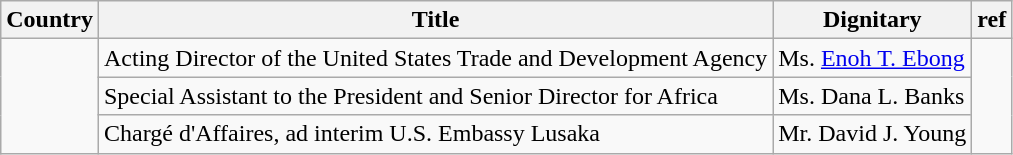<table class="wikitable sortable">
<tr>
<th>Country</th>
<th>Title</th>
<th>Dignitary</th>
<th>ref</th>
</tr>
<tr>
<td rowspan="3"></td>
<td>Acting Director of the United States Trade and Development Agency</td>
<td>Ms. <a href='#'>Enoh T. Ebong</a></td>
<td rowspan="3"></td>
</tr>
<tr>
<td>Special Assistant to the President and Senior Director for Africa</td>
<td>Ms. Dana L. Banks</td>
</tr>
<tr>
<td>Chargé d'Affaires, ad interim U.S. Embassy Lusaka</td>
<td>Mr. David J. Young</td>
</tr>
</table>
